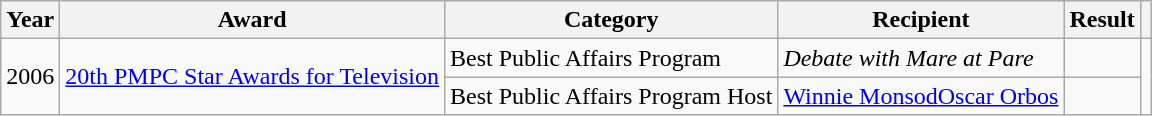<table class="wikitable">
<tr>
<th>Year</th>
<th>Award</th>
<th>Category</th>
<th>Recipient</th>
<th>Result</th>
<th></th>
</tr>
<tr>
<td rowspan=2>2006</td>
<td rowspan=2><a href='#'>20th PMPC Star Awards for Television</a></td>
<td>Best Public Affairs Program</td>
<td><em>Debate with Mare at Pare</em></td>
<td></td>
<td rowspan=2></td>
</tr>
<tr>
<td>Best Public Affairs Program Host</td>
<td><a href='#'>Winnie Monsod</a><a href='#'>Oscar Orbos</a></td>
<td></td>
</tr>
</table>
